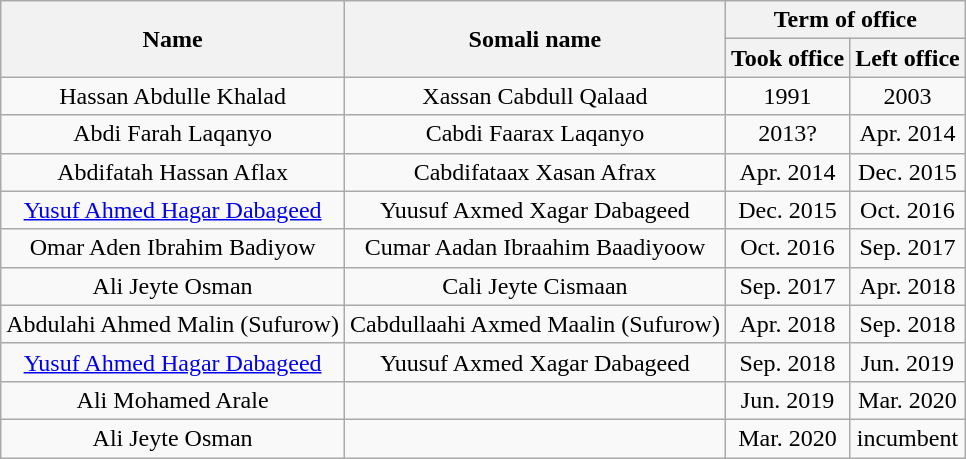<table class="wikitable" style="text-align:center">
<tr>
<th rowspan="2">Name</th>
<th rowspan="2">Somali name</th>
<th colspan="3">Term of office</th>
</tr>
<tr>
<th>Took office</th>
<th>Left office</th>
</tr>
<tr>
<td>Hassan Abdulle Khalad</td>
<td>Xassan Cabdull Qalaad</td>
<td>1991</td>
<td>2003</td>
</tr>
<tr>
<td>Abdi Farah Laqanyo</td>
<td>Cabdi Faarax Laqanyo</td>
<td>2013?</td>
<td>Apr. 2014</td>
</tr>
<tr>
<td>Abdifatah Hassan Aflax</td>
<td>Cabdifataax Xasan Afrax</td>
<td>Apr. 2014</td>
<td>Dec. 2015</td>
</tr>
<tr>
<td><a href='#'>Yusuf Ahmed Hagar Dabageed</a></td>
<td>Yuusuf Axmed Xagar Dabageed</td>
<td>Dec. 2015</td>
<td>Oct. 2016</td>
</tr>
<tr>
<td>Omar Aden Ibrahim Badiyow</td>
<td>Cumar Aadan Ibraahim Baadiyoow</td>
<td>Oct. 2016</td>
<td>Sep. 2017</td>
</tr>
<tr>
<td>Ali Jeyte Osman</td>
<td>Cali Jeyte Cismaan</td>
<td>Sep. 2017</td>
<td>Apr. 2018</td>
</tr>
<tr>
<td>Abdulahi Ahmed Malin (Sufurow)</td>
<td>Cabdullaahi Axmed Maalin (Sufurow)</td>
<td>Apr. 2018</td>
<td>Sep. 2018</td>
</tr>
<tr>
<td><a href='#'>Yusuf Ahmed Hagar Dabageed</a></td>
<td>Yuusuf Axmed Xagar Dabageed</td>
<td>Sep. 2018</td>
<td>Jun. 2019</td>
</tr>
<tr>
<td>Ali Mohamed Arale</td>
<td></td>
<td>Jun. 2019</td>
<td>Mar. 2020</td>
</tr>
<tr>
<td>Ali Jeyte Osman</td>
<td Cali Jeyte Cismaan></td>
<td>Mar. 2020</td>
<td>incumbent</td>
</tr>
</table>
